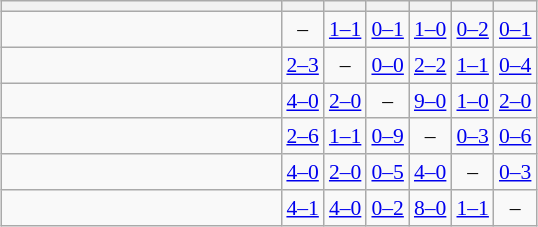<table style="font-size:90%;">
<tr>
<td valign=top><br></td>
<td valign=top><br><table class="wikitable" style="text-align:center;">
<tr>
<th style="width:180px;"></th>
<th></th>
<th></th>
<th></th>
<th></th>
<th></th>
<th></th>
</tr>
<tr>
<td align="right"></td>
<td>–</td>
<td><a href='#'>1–1</a></td>
<td><a href='#'>0–1</a></td>
<td><a href='#'>1–0</a></td>
<td><a href='#'>0–2</a></td>
<td><a href='#'>0–1</a></td>
</tr>
<tr>
<td align="right"></td>
<td><a href='#'>2–3</a></td>
<td>–</td>
<td><a href='#'>0–0</a></td>
<td><a href='#'>2–2</a></td>
<td><a href='#'>1–1</a></td>
<td><a href='#'>0–4</a></td>
</tr>
<tr>
<td align="right"></td>
<td><a href='#'>4–0</a></td>
<td><a href='#'>2–0</a></td>
<td>–</td>
<td><a href='#'>9–0</a></td>
<td><a href='#'>1–0</a></td>
<td><a href='#'>2–0</a></td>
</tr>
<tr>
<td align="right"></td>
<td><a href='#'>2–6</a></td>
<td><a href='#'>1–1</a></td>
<td><a href='#'>0–9</a></td>
<td>–</td>
<td><a href='#'>0–3</a></td>
<td><a href='#'>0–6</a></td>
</tr>
<tr>
<td align="right"></td>
<td><a href='#'>4–0</a></td>
<td><a href='#'>2–0</a></td>
<td><a href='#'>0–5</a></td>
<td><a href='#'>4–0</a></td>
<td>–</td>
<td><a href='#'>0–3</a></td>
</tr>
<tr>
<td align="right"></td>
<td><a href='#'>4–1</a></td>
<td><a href='#'>4–0</a></td>
<td><a href='#'>0–2</a></td>
<td><a href='#'>8–0</a></td>
<td><a href='#'>1–1</a></td>
<td>–</td>
</tr>
</table>
</td>
</tr>
</table>
